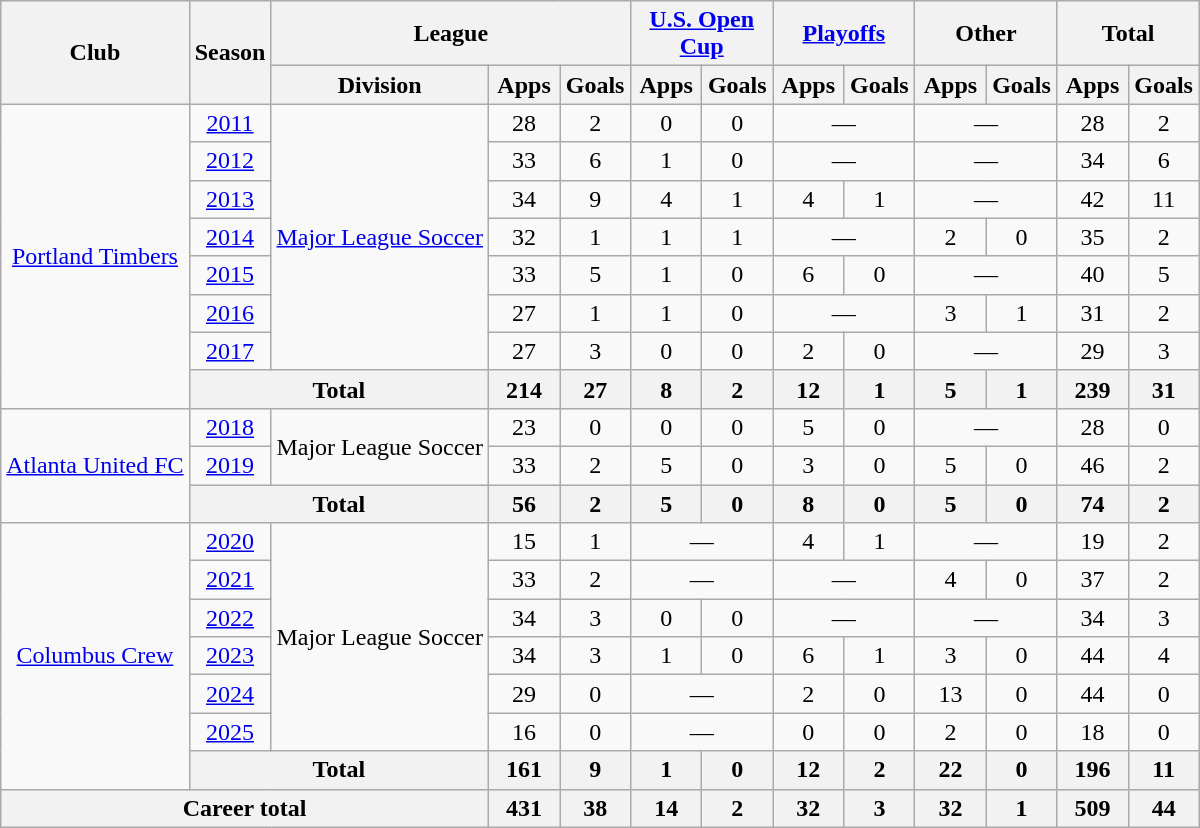<table class="wikitable" style="text-align: center">
<tr>
<th rowspan="2">Club</th>
<th rowspan="2">Season</th>
<th colspan="3">League</th>
<th colspan="2"><a href='#'>U.S. Open Cup</a></th>
<th colspan="2"><a href='#'>Playoffs</a></th>
<th colspan="2">Other</th>
<th colspan="2">Total</th>
</tr>
<tr>
<th>Division</th>
<th width="40">Apps</th>
<th width="40">Goals</th>
<th width="40">Apps</th>
<th width="40">Goals</th>
<th width="40">Apps</th>
<th width="40">Goals</th>
<th width="40">Apps</th>
<th width="40">Goals</th>
<th width="40">Apps</th>
<th width="40">Goals</th>
</tr>
<tr>
<td rowspan="8"><a href='#'>Portland Timbers</a></td>
<td><a href='#'>2011</a></td>
<td rowspan="7"><a href='#'>Major League Soccer</a></td>
<td>28</td>
<td>2</td>
<td>0</td>
<td>0</td>
<td colspan="2">—</td>
<td colspan="2">—</td>
<td>28</td>
<td>2</td>
</tr>
<tr>
<td><a href='#'>2012</a></td>
<td>33</td>
<td>6</td>
<td>1</td>
<td>0</td>
<td colspan="2">—</td>
<td colspan="2">—</td>
<td>34</td>
<td>6</td>
</tr>
<tr>
<td><a href='#'>2013</a></td>
<td>34</td>
<td>9</td>
<td>4</td>
<td>1</td>
<td>4</td>
<td>1</td>
<td colspan="2">—</td>
<td>42</td>
<td>11</td>
</tr>
<tr>
<td><a href='#'>2014</a></td>
<td>32</td>
<td>1</td>
<td>1</td>
<td>1</td>
<td colspan="2">—</td>
<td>2</td>
<td>0</td>
<td>35</td>
<td>2</td>
</tr>
<tr>
<td><a href='#'>2015</a></td>
<td>33</td>
<td>5</td>
<td>1</td>
<td>0</td>
<td>6</td>
<td>0</td>
<td colspan="2">—</td>
<td>40</td>
<td>5</td>
</tr>
<tr>
<td><a href='#'>2016</a></td>
<td>27</td>
<td>1</td>
<td>1</td>
<td>0</td>
<td colspan="2">—</td>
<td>3</td>
<td>1</td>
<td>31</td>
<td>2</td>
</tr>
<tr>
<td><a href='#'>2017</a></td>
<td>27</td>
<td>3</td>
<td>0</td>
<td>0</td>
<td>2</td>
<td>0</td>
<td colspan="2">—</td>
<td>29</td>
<td>3</td>
</tr>
<tr>
<th colspan="2">Total</th>
<th>214</th>
<th>27</th>
<th>8</th>
<th>2</th>
<th>12</th>
<th>1</th>
<th>5</th>
<th>1</th>
<th>239</th>
<th>31</th>
</tr>
<tr>
<td rowspan="3"><a href='#'>Atlanta United FC</a></td>
<td><a href='#'>2018</a></td>
<td rowspan="2">Major League Soccer</td>
<td>23</td>
<td>0</td>
<td>0</td>
<td>0</td>
<td>5</td>
<td>0</td>
<td colspan="2">—</td>
<td>28</td>
<td>0</td>
</tr>
<tr>
<td><a href='#'>2019</a></td>
<td>33</td>
<td>2</td>
<td>5</td>
<td>0</td>
<td>3</td>
<td>0</td>
<td>5</td>
<td>0</td>
<td>46</td>
<td>2</td>
</tr>
<tr>
<th colspan="2">Total</th>
<th>56</th>
<th>2</th>
<th>5</th>
<th>0</th>
<th>8</th>
<th>0</th>
<th>5</th>
<th>0</th>
<th>74</th>
<th>2</th>
</tr>
<tr>
<td rowspan="7"><a href='#'>Columbus Crew</a></td>
<td><a href='#'>2020</a></td>
<td rowspan="6">Major League Soccer</td>
<td>15</td>
<td>1</td>
<td colspan="2">—</td>
<td>4</td>
<td>1</td>
<td colspan="2">—</td>
<td>19</td>
<td>2</td>
</tr>
<tr>
<td><a href='#'>2021</a></td>
<td>33</td>
<td>2</td>
<td colspan="2">—</td>
<td colspan="2">—</td>
<td>4</td>
<td>0</td>
<td>37</td>
<td>2</td>
</tr>
<tr>
<td><a href='#'>2022</a></td>
<td>34</td>
<td>3</td>
<td>0</td>
<td>0</td>
<td colspan="2">—</td>
<td colspan="2">—</td>
<td>34</td>
<td>3</td>
</tr>
<tr>
<td><a href='#'>2023</a></td>
<td>34</td>
<td>3</td>
<td>1</td>
<td>0</td>
<td>6</td>
<td>1</td>
<td>3</td>
<td>0</td>
<td>44</td>
<td>4</td>
</tr>
<tr>
<td><a href='#'>2024</a></td>
<td>29</td>
<td>0</td>
<td colspan="2">—</td>
<td>2</td>
<td>0</td>
<td>13</td>
<td>0</td>
<td>44</td>
<td>0</td>
</tr>
<tr>
<td><a href='#'>2025</a></td>
<td>16</td>
<td>0</td>
<td colspan="2">—</td>
<td>0</td>
<td>0</td>
<td>2</td>
<td>0</td>
<td>18</td>
<td>0</td>
</tr>
<tr>
<th colspan="2">Total</th>
<th>161</th>
<th>9</th>
<th>1</th>
<th>0</th>
<th>12</th>
<th>2</th>
<th>22</th>
<th>0</th>
<th>196</th>
<th>11</th>
</tr>
<tr>
<th colspan="3">Career total</th>
<th>431</th>
<th>38</th>
<th>14</th>
<th>2</th>
<th>32</th>
<th>3</th>
<th>32</th>
<th>1</th>
<th>509</th>
<th>44</th>
</tr>
</table>
